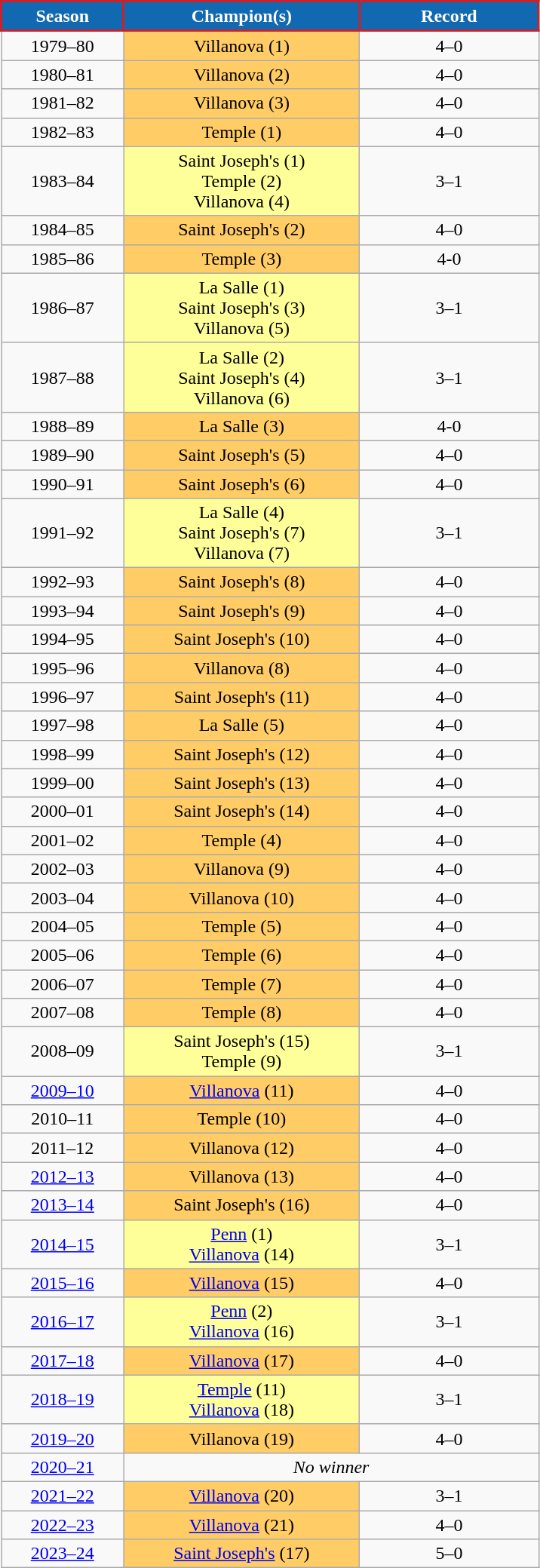<table class="wikitable sortable" style="text-align: center">
<tr>
<th width="100" style="background:#1169B1; color:#FFFFFF; border: 2px solid #CA212A;">Season</th>
<th width="200" class="unsortable" style="background:#1169B1; color:#FFFFFF; border: 2px solid #CA212A;">Champion(s)</th>
<th width="150" class="unsortable" style="background:#1169B1; color:#FFFFFF; border: 2px solid #CA212A;">Record</th>
</tr>
<tr>
<td>1979–80</td>
<td style="background-color:#fc6">Villanova (1)</td>
<td>4–0</td>
</tr>
<tr>
<td>1980–81</td>
<td style="background-color:#fc6">Villanova (2)</td>
<td>4–0</td>
</tr>
<tr>
<td>1981–82</td>
<td style="background-color:#fc6">Villanova (3)</td>
<td>4–0</td>
</tr>
<tr>
<td>1982–83</td>
<td style="background-color:#fc6">Temple (1)</td>
<td>4–0</td>
</tr>
<tr>
<td>1983–84</td>
<td style="background-color:#ff9">Saint Joseph's (1)<br>Temple (2)<br>Villanova (4)</td>
<td>3–1</td>
</tr>
<tr>
<td>1984–85</td>
<td style="background-color:#fc6">Saint Joseph's (2)</td>
<td>4–0</td>
</tr>
<tr>
<td>1985–86</td>
<td style="background-color:#fc6">Temple (3)</td>
<td>4-0</td>
</tr>
<tr>
<td>1986–87</td>
<td style="background-color:#ff9">La Salle (1)<br>Saint Joseph's (3)<br>Villanova (5)</td>
<td>3–1</td>
</tr>
<tr>
<td>1987–88</td>
<td style="background-color:#ff9">La Salle (2)<br>Saint Joseph's (4)<br>Villanova (6)</td>
<td>3–1</td>
</tr>
<tr>
<td>1988–89</td>
<td style="background-color:#fc6">La Salle (3)</td>
<td>4-0</td>
</tr>
<tr>
<td>1989–90</td>
<td style="background-color:#fc6">Saint Joseph's (5)</td>
<td>4–0</td>
</tr>
<tr>
<td>1990–91</td>
<td style="background-color:#fc6">Saint Joseph's (6)</td>
<td>4–0</td>
</tr>
<tr>
<td>1991–92</td>
<td style="background-color:#ff9">La Salle (4)<br>Saint Joseph's (7)<br>Villanova (7)</td>
<td>3–1</td>
</tr>
<tr>
<td>1992–93</td>
<td style="background-color:#fc6">Saint Joseph's (8)</td>
<td>4–0</td>
</tr>
<tr>
<td>1993–94</td>
<td style="background-color:#fc6">Saint Joseph's (9)</td>
<td>4–0</td>
</tr>
<tr>
<td>1994–95</td>
<td style="background-color:#fc6">Saint Joseph's (10)</td>
<td>4–0</td>
</tr>
<tr>
<td>1995–96</td>
<td style="background-color:#fc6">Villanova (8)</td>
<td>4–0</td>
</tr>
<tr>
<td>1996–97</td>
<td style="background-color:#fc6">Saint Joseph's (11)</td>
<td>4–0</td>
</tr>
<tr>
<td>1997–98</td>
<td style="background-color:#fc6">La Salle (5)</td>
<td>4–0</td>
</tr>
<tr>
<td>1998–99</td>
<td style="background-color:#fc6">Saint Joseph's (12)</td>
<td>4–0</td>
</tr>
<tr>
<td>1999–00</td>
<td style="background-color:#fc6">Saint Joseph's (13)</td>
<td>4–0</td>
</tr>
<tr>
<td>2000–01</td>
<td style="background-color:#fc6">Saint Joseph's (14)</td>
<td>4–0</td>
</tr>
<tr>
<td>2001–02</td>
<td style="background-color:#fc6">Temple (4)</td>
<td>4–0</td>
</tr>
<tr>
<td>2002–03</td>
<td style="background-color:#fc6">Villanova (9)</td>
<td>4–0</td>
</tr>
<tr>
<td>2003–04</td>
<td style="background-color:#fc6">Villanova (10)</td>
<td>4–0</td>
</tr>
<tr>
<td>2004–05</td>
<td style="background-color:#fc6">Temple (5)</td>
<td>4–0</td>
</tr>
<tr>
<td>2005–06</td>
<td style="background-color:#fc6">Temple (6)</td>
<td>4–0</td>
</tr>
<tr>
<td>2006–07</td>
<td style="background-color:#fc6">Temple (7)</td>
<td>4–0</td>
</tr>
<tr>
<td>2007–08</td>
<td style="background-color:#fc6">Temple (8)</td>
<td>4–0</td>
</tr>
<tr>
<td>2008–09</td>
<td style="background-color:#ff9">Saint Joseph's (15)<br>Temple (9)</td>
<td>3–1</td>
</tr>
<tr>
<td><a href='#'>2009–10</a></td>
<td style="background-color:#fc6"><a href='#'>Villanova</a> (11)</td>
<td>4–0</td>
</tr>
<tr>
<td>2010–11</td>
<td style="background-color:#fc6">Temple (10)</td>
<td>4–0</td>
</tr>
<tr>
<td>2011–12</td>
<td style="background-color:#fc6">Villanova (12)</td>
<td>4–0</td>
</tr>
<tr>
<td><a href='#'>2012–13</a></td>
<td style="background-color:#fc6">Villanova (13)</td>
<td>4–0</td>
</tr>
<tr>
<td><a href='#'>2013–14</a></td>
<td style="background-color:#fc6">Saint Joseph's (16)</td>
<td>4–0</td>
</tr>
<tr>
<td><a href='#'>2014–15</a></td>
<td style="background-color:#ff9"><a href='#'>Penn</a> (1)<br><a href='#'>Villanova</a> (14)</td>
<td>3–1</td>
</tr>
<tr>
<td><a href='#'>2015–16</a></td>
<td style="background-color:#fc6"><a href='#'>Villanova</a> (15)</td>
<td>4–0</td>
</tr>
<tr>
<td><a href='#'>2016–17</a></td>
<td style="background-color:#ff9"><a href='#'>Penn</a> (2)<br><a href='#'>Villanova</a> (16)</td>
<td>3–1</td>
</tr>
<tr>
<td><a href='#'>2017–18</a></td>
<td style="background-color:#fc6"><a href='#'>Villanova</a> (17)</td>
<td>4–0</td>
</tr>
<tr>
<td><a href='#'>2018–19</a></td>
<td style="background-color:#ff9"><a href='#'>Temple</a> (11)<br><a href='#'>Villanova</a> (18)</td>
<td>3–1</td>
</tr>
<tr>
<td><a href='#'>2019–20</a></td>
<td style="background-color:#fc6">Villanova (19)</td>
<td>4–0</td>
</tr>
<tr>
<td><a href='#'>2020–21</a></td>
<td colspan="2"><em>No winner</em></td>
</tr>
<tr>
<td><a href='#'>2021–22</a></td>
<td style="background-color:#fc6"><a href='#'>Villanova</a> (20)</td>
<td>3–1</td>
</tr>
<tr>
<td><a href='#'>2022–23</a></td>
<td style="background-color:#fc6"><a href='#'>Villanova</a> (21)</td>
<td>4–0</td>
</tr>
<tr>
<td><a href='#'>2023–24</a></td>
<td style="background-color:#fc6"><a href='#'>Saint Joseph's</a> (17)</td>
<td>5–0</td>
</tr>
</table>
